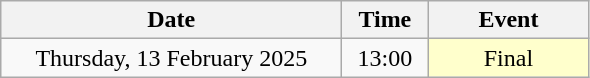<table class = "wikitable" style="text-align:center;">
<tr>
<th width=220>Date</th>
<th width=50>Time</th>
<th width=100>Event</th>
</tr>
<tr>
<td>Thursday, 13 February 2025</td>
<td>13:00</td>
<td bgcolor=ffffcc>Final</td>
</tr>
</table>
